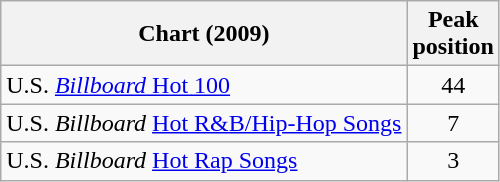<table class="wikitable sortable">
<tr>
<th>Chart (2009)</th>
<th>Peak<br>position</th>
</tr>
<tr>
<td>U.S. <a href='#'><em>Billboard</em> Hot 100</a></td>
<td style="text-align:center;">44</td>
</tr>
<tr>
<td>U.S. <em>Billboard</em> <a href='#'>Hot R&B/Hip-Hop Songs</a></td>
<td style="text-align:center;">7</td>
</tr>
<tr>
<td>U.S. <em>Billboard</em> <a href='#'>Hot Rap Songs</a></td>
<td style="text-align:center;">3</td>
</tr>
</table>
